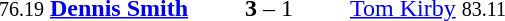<table style="text-align:center">
<tr>
<th width=223></th>
<th width=100></th>
<th width=223></th>
</tr>
<tr>
<td align=right><small>76.19</small> <strong><a href='#'>Dennis Smith</a></strong> </td>
<td><strong>3</strong> – 1</td>
<td align=left> <a href='#'>Tom Kirby</a> <small>83.11</small></td>
</tr>
</table>
